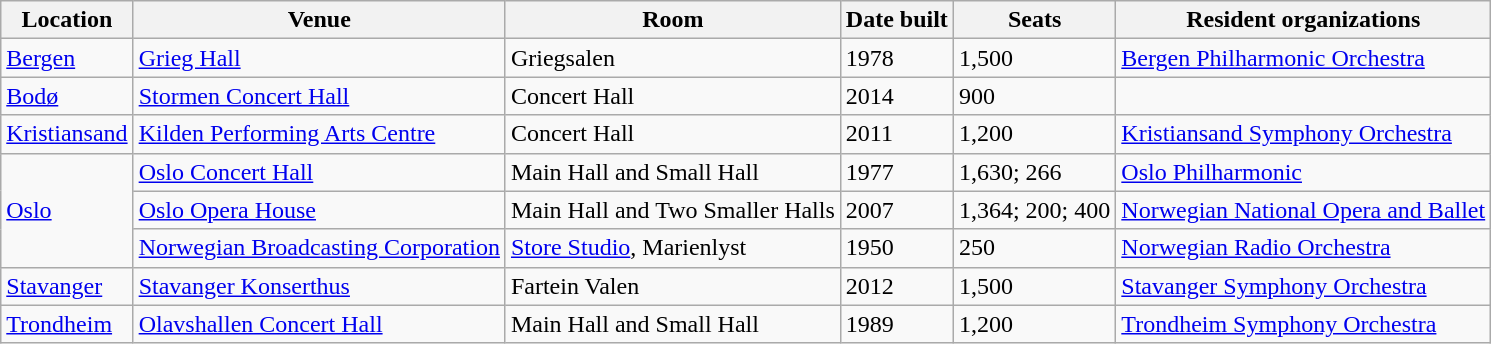<table class="wikitable">
<tr>
<th>Location</th>
<th>Venue</th>
<th>Room</th>
<th>Date built</th>
<th>Seats</th>
<th>Resident organizations</th>
</tr>
<tr>
<td><a href='#'>Bergen</a></td>
<td><a href='#'>Grieg Hall</a></td>
<td>Griegsalen</td>
<td>1978</td>
<td>1,500</td>
<td><a href='#'>Bergen Philharmonic Orchestra</a></td>
</tr>
<tr>
<td><a href='#'>Bodø</a></td>
<td><a href='#'>Stormen Concert Hall</a></td>
<td>Concert Hall</td>
<td>2014</td>
<td>900</td>
<td></td>
</tr>
<tr>
<td><a href='#'>Kristiansand</a></td>
<td><a href='#'>Kilden Performing Arts Centre</a></td>
<td>Concert Hall</td>
<td>2011</td>
<td>1,200</td>
<td><a href='#'>Kristiansand Symphony Orchestra</a></td>
</tr>
<tr>
<td rowspan=3><a href='#'>Oslo</a></td>
<td><a href='#'>Oslo Concert Hall</a></td>
<td>Main Hall and Small Hall</td>
<td>1977</td>
<td>1,630; 266</td>
<td><a href='#'>Oslo Philharmonic</a></td>
</tr>
<tr>
<td><a href='#'>Oslo Opera House</a></td>
<td>Main Hall and Two Smaller Halls</td>
<td>2007</td>
<td>1,364; 200; 400</td>
<td><a href='#'>Norwegian National Opera and Ballet</a></td>
</tr>
<tr>
<td><a href='#'>Norwegian Broadcasting Corporation</a></td>
<td><a href='#'>Store Studio</a>, Marienlyst</td>
<td>1950</td>
<td>250</td>
<td><a href='#'>Norwegian Radio Orchestra</a></td>
</tr>
<tr>
<td><a href='#'>Stavanger</a></td>
<td><a href='#'>Stavanger Konserthus</a></td>
<td>Fartein Valen</td>
<td>2012</td>
<td>1,500</td>
<td><a href='#'>Stavanger Symphony Orchestra</a></td>
</tr>
<tr>
<td><a href='#'>Trondheim</a></td>
<td><a href='#'>Olavshallen Concert Hall</a></td>
<td>Main Hall and Small Hall</td>
<td>1989</td>
<td>1,200</td>
<td><a href='#'>Trondheim Symphony Orchestra</a></td>
</tr>
</table>
